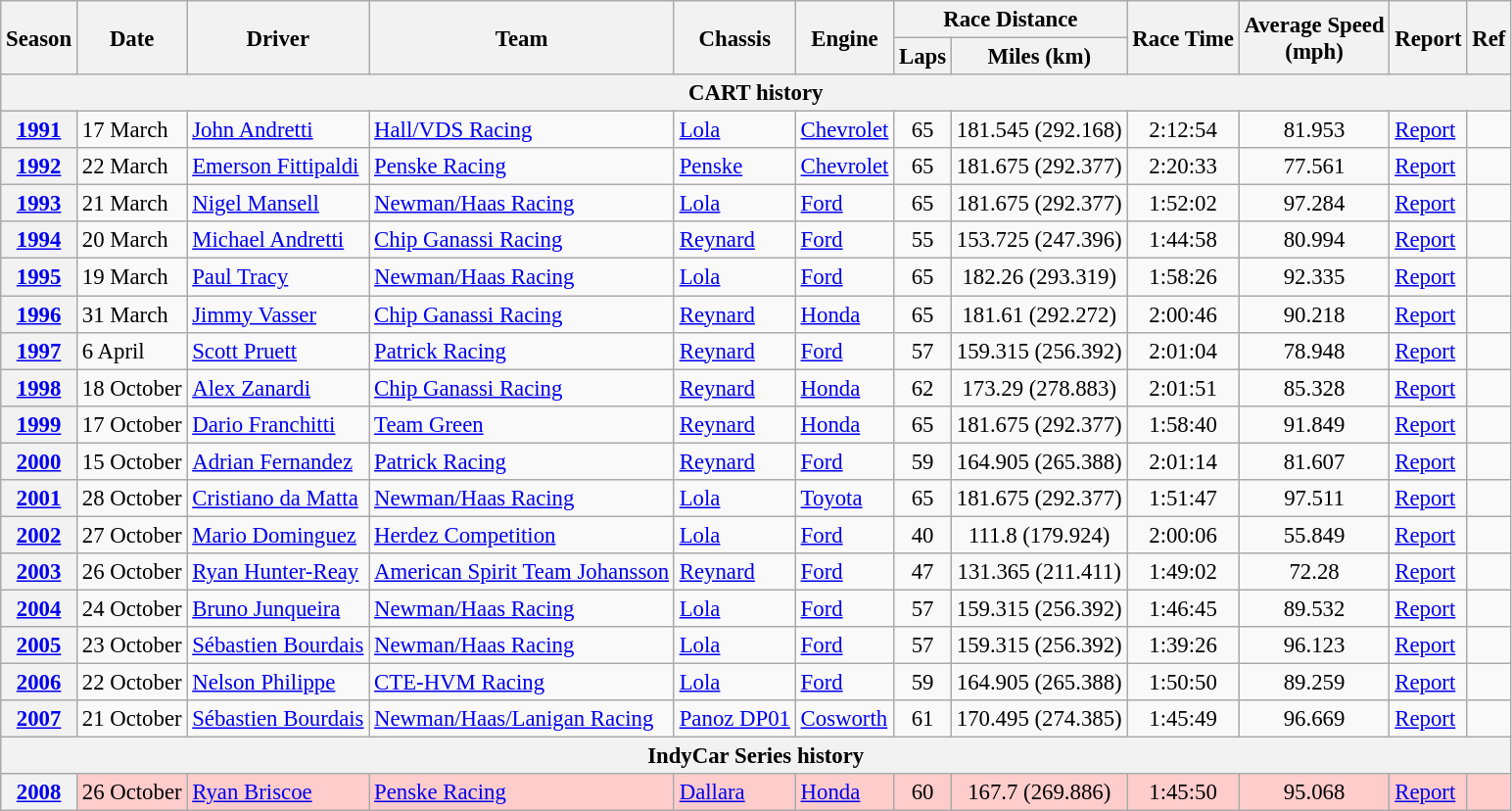<table class="wikitable" style="font-size: 95%;">
<tr>
<th rowspan="2">Season</th>
<th rowspan="2">Date</th>
<th rowspan="2">Driver</th>
<th rowspan="2">Team</th>
<th rowspan="2">Chassis</th>
<th rowspan="2">Engine</th>
<th colspan="2">Race Distance</th>
<th rowspan="2">Race Time</th>
<th rowspan="2">Average Speed<br>(mph)</th>
<th rowspan="2">Report</th>
<th rowspan="2">Ref</th>
</tr>
<tr>
<th>Laps</th>
<th>Miles (km)</th>
</tr>
<tr>
<th colspan=12>CART history</th>
</tr>
<tr>
<th><a href='#'>1991</a></th>
<td>17 March</td>
<td> <a href='#'>John Andretti</a></td>
<td><a href='#'>Hall/VDS Racing</a></td>
<td><a href='#'>Lola</a></td>
<td><a href='#'>Chevrolet</a></td>
<td align="center">65</td>
<td align="center">181.545 (292.168)</td>
<td align="center">2:12:54</td>
<td align="center">81.953</td>
<td><a href='#'>Report</a></td>
<td align="center"></td>
</tr>
<tr>
<th><a href='#'>1992</a></th>
<td>22 March</td>
<td> <a href='#'>Emerson Fittipaldi</a></td>
<td><a href='#'>Penske Racing</a></td>
<td><a href='#'>Penske</a></td>
<td><a href='#'>Chevrolet</a></td>
<td align="center">65</td>
<td align="center">181.675 (292.377)</td>
<td align="center">2:20:33</td>
<td align="center">77.561</td>
<td><a href='#'>Report</a></td>
<td align="center"></td>
</tr>
<tr>
<th><a href='#'>1993</a></th>
<td>21 March</td>
<td> <a href='#'>Nigel Mansell</a></td>
<td><a href='#'>Newman/Haas Racing</a></td>
<td><a href='#'>Lola</a></td>
<td><a href='#'>Ford</a></td>
<td align="center">65</td>
<td align="center">181.675 (292.377)</td>
<td align="center">1:52:02</td>
<td align="center">97.284</td>
<td><a href='#'>Report</a></td>
<td align="center"></td>
</tr>
<tr>
<th><a href='#'>1994</a></th>
<td>20 March</td>
<td> <a href='#'>Michael Andretti</a></td>
<td><a href='#'>Chip Ganassi Racing</a></td>
<td><a href='#'>Reynard</a></td>
<td><a href='#'>Ford</a></td>
<td align="center">55</td>
<td align="center">153.725 (247.396)</td>
<td align="center">1:44:58</td>
<td align="center">80.994</td>
<td><a href='#'>Report</a></td>
<td align="center"></td>
</tr>
<tr>
<th><a href='#'>1995</a></th>
<td>19 March</td>
<td> <a href='#'>Paul Tracy</a></td>
<td><a href='#'>Newman/Haas Racing</a></td>
<td><a href='#'>Lola</a></td>
<td><a href='#'>Ford</a></td>
<td align="center">65</td>
<td align="center">182.26 (293.319)</td>
<td align="center">1:58:26</td>
<td align="center">92.335</td>
<td><a href='#'>Report</a></td>
<td align="center"></td>
</tr>
<tr>
<th><a href='#'>1996</a></th>
<td>31 March</td>
<td> <a href='#'>Jimmy Vasser</a></td>
<td><a href='#'>Chip Ganassi Racing</a></td>
<td><a href='#'>Reynard</a></td>
<td><a href='#'>Honda</a></td>
<td align="center">65</td>
<td align="center">181.61 (292.272)</td>
<td align="center">2:00:46</td>
<td align="center">90.218</td>
<td><a href='#'>Report</a></td>
<td align="center"></td>
</tr>
<tr>
<th><a href='#'>1997</a></th>
<td>6 April</td>
<td> <a href='#'>Scott Pruett</a></td>
<td><a href='#'>Patrick Racing</a></td>
<td><a href='#'>Reynard</a></td>
<td><a href='#'>Ford</a></td>
<td align="center">57</td>
<td align="center">159.315 (256.392)</td>
<td align="center">2:01:04</td>
<td align="center">78.948</td>
<td><a href='#'>Report</a></td>
<td align="center"></td>
</tr>
<tr>
<th><a href='#'>1998</a></th>
<td>18 October</td>
<td> <a href='#'>Alex Zanardi</a></td>
<td><a href='#'>Chip Ganassi Racing</a></td>
<td><a href='#'>Reynard</a></td>
<td><a href='#'>Honda</a></td>
<td align="center">62</td>
<td align="center">173.29 (278.883)</td>
<td align="center">2:01:51</td>
<td align="center">85.328</td>
<td><a href='#'>Report</a></td>
<td align="center"></td>
</tr>
<tr>
<th><a href='#'>1999</a></th>
<td>17 October</td>
<td> <a href='#'>Dario Franchitti</a></td>
<td><a href='#'>Team Green</a></td>
<td><a href='#'>Reynard</a></td>
<td><a href='#'>Honda</a></td>
<td align="center">65</td>
<td align="center">181.675 (292.377)</td>
<td align="center">1:58:40</td>
<td align="center">91.849</td>
<td><a href='#'>Report</a></td>
<td align="center"></td>
</tr>
<tr>
<th><a href='#'>2000</a></th>
<td>15 October</td>
<td> <a href='#'>Adrian Fernandez</a></td>
<td><a href='#'>Patrick Racing</a></td>
<td><a href='#'>Reynard</a></td>
<td><a href='#'>Ford</a></td>
<td align="center">59</td>
<td align="center">164.905 (265.388)</td>
<td align="center">2:01:14</td>
<td align="center">81.607</td>
<td><a href='#'>Report</a></td>
<td align="center"></td>
</tr>
<tr>
<th><a href='#'>2001</a></th>
<td>28 October</td>
<td> <a href='#'>Cristiano da Matta</a></td>
<td><a href='#'>Newman/Haas Racing</a></td>
<td><a href='#'>Lola</a></td>
<td><a href='#'>Toyota</a></td>
<td align="center">65</td>
<td align="center">181.675 (292.377)</td>
<td align="center">1:51:47</td>
<td align="center">97.511</td>
<td><a href='#'>Report</a></td>
<td align="center"></td>
</tr>
<tr>
<th><a href='#'>2002</a></th>
<td>27 October</td>
<td> <a href='#'>Mario Dominguez</a></td>
<td><a href='#'>Herdez Competition</a></td>
<td><a href='#'>Lola</a></td>
<td><a href='#'>Ford</a></td>
<td align="center">40</td>
<td align="center">111.8 (179.924)</td>
<td align="center">2:00:06</td>
<td align="center">55.849</td>
<td><a href='#'>Report</a></td>
<td align="center"></td>
</tr>
<tr>
<th><a href='#'>2003</a></th>
<td>26 October</td>
<td> <a href='#'>Ryan Hunter-Reay</a></td>
<td><a href='#'>American Spirit Team Johansson</a></td>
<td><a href='#'>Reynard</a></td>
<td><a href='#'>Ford</a></td>
<td align="center">47</td>
<td align="center">131.365 (211.411)</td>
<td align="center">1:49:02</td>
<td align="center">72.28</td>
<td><a href='#'>Report</a></td>
<td align="center"></td>
</tr>
<tr>
<th><a href='#'>2004</a></th>
<td>24 October</td>
<td> <a href='#'>Bruno Junqueira</a></td>
<td><a href='#'>Newman/Haas Racing</a></td>
<td><a href='#'>Lola</a></td>
<td><a href='#'>Ford</a></td>
<td align="center">57</td>
<td align="center">159.315 (256.392)</td>
<td align="center">1:46:45</td>
<td align="center">89.532</td>
<td><a href='#'>Report</a></td>
<td align="center"></td>
</tr>
<tr>
<th><a href='#'>2005</a></th>
<td>23 October</td>
<td> <a href='#'>Sébastien Bourdais</a></td>
<td><a href='#'>Newman/Haas Racing</a></td>
<td><a href='#'>Lola</a></td>
<td><a href='#'>Ford</a></td>
<td align="center">57</td>
<td align="center">159.315 (256.392)</td>
<td align="center">1:39:26</td>
<td align="center">96.123</td>
<td><a href='#'>Report</a></td>
<td align="center"></td>
</tr>
<tr>
<th><a href='#'>2006</a></th>
<td>22 October</td>
<td> <a href='#'>Nelson Philippe</a></td>
<td><a href='#'>CTE-HVM Racing</a></td>
<td><a href='#'>Lola</a></td>
<td><a href='#'>Ford</a></td>
<td align="center">59</td>
<td align="center">164.905 (265.388)</td>
<td align="center">1:50:50</td>
<td align="center">89.259</td>
<td><a href='#'>Report</a></td>
<td align="center"></td>
</tr>
<tr>
<th><a href='#'>2007</a></th>
<td>21 October</td>
<td> <a href='#'>Sébastien Bourdais</a></td>
<td><a href='#'>Newman/Haas/Lanigan Racing</a></td>
<td><a href='#'>Panoz DP01</a></td>
<td><a href='#'>Cosworth</a></td>
<td align="center">61</td>
<td align="center">170.495 (274.385)</td>
<td align="center">1:45:49</td>
<td align="center">96.669</td>
<td><a href='#'>Report</a></td>
<td align="center"></td>
</tr>
<tr>
<th colspan=12>IndyCar Series history</th>
</tr>
<tr style="background:#fcc;">
<th><a href='#'>2008</a></th>
<td>26 October</td>
<td> <a href='#'>Ryan Briscoe</a></td>
<td><a href='#'>Penske Racing</a></td>
<td><a href='#'>Dallara</a></td>
<td><a href='#'>Honda</a></td>
<td align="center">60</td>
<td align="center">167.7 (269.886)</td>
<td align="center">1:45:50</td>
<td align="center">95.068</td>
<td><a href='#'>Report</a></td>
<td align="center"></td>
</tr>
</table>
